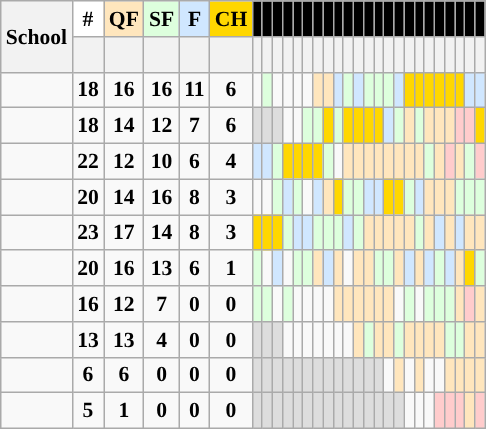<table class="wikitable sortable sticky-table-head sticky-table-col1" style="font-size:90%; text-align: center;">
<tr>
<th rowspan=2>School</th>
<th style="background: #FFFFFF;">#</th>
<th style="background: #FFE6BD;">QF</th>
<th style="background: #ddffdd;">SF</th>
<th style="background: #D0E7FF;">F</th>
<th style="background: gold;">CH</th>
<th style="background: #000000;"></th>
<th style="background: #000000;"></th>
<th style="background: #000000;"></th>
<th style="background: #000000;"></th>
<th style="background: #000000;"></th>
<th style="background: #000000;"></th>
<th style="background: #000000;"></th>
<th style="background: #000000;"></th>
<th style="background: #000000;"></th>
<th style="background: #000000;"></th>
<th style="background: #000000;"></th>
<th style="background: #000000;"></th>
<th style="background: #000000;"></th>
<th style="background: #000000;"></th>
<th style="background: #000000;"></th>
<th style="background: #000000;"></th>
<th style="background: #000000;"></th>
<th style="background: #000000;"></th>
<th style="background: #000000;"></th>
<th style="background: #000000;"></th>
<th style="background: #000000;"></th>
<th style="background: #000000;"></th>
<th style="background: #000000;"></th>
</tr>
<tr>
<th class="sticky-table-none"><br></th>
<th></th>
<th></th>
<th></th>
<th></th>
<th></th>
<th></th>
<th></th>
<th></th>
<th></th>
<th></th>
<th></th>
<th></th>
<th></th>
<th></th>
<th></th>
<th></th>
<th></th>
<th></th>
<th></th>
<th></th>
<th></th>
<th></th>
<th></th>
<th></th>
<th></th>
<th></th>
<th></th>
</tr>
<tr>
<td><strong></strong></td>
<td><strong>18</strong></td>
<td><strong>16</strong></td>
<td><strong>16</strong></td>
<td><strong>11</strong></td>
<td><strong>6</strong></td>
<td></td>
<td style="background:#ddffdd"><strong></strong></td>
<td></td>
<td></td>
<td></td>
<td></td>
<td style="background:#FFE6BD"><strong></strong></td>
<td style="background:#FFE6BD"><strong></strong></td>
<td style="background:#D0E7FF"><strong></strong></td>
<td style="background:#ddffdd"><strong></strong></td>
<td style="background:#D0E7FF"><strong></strong></td>
<td style="background:#ddffdd"><strong></strong></td>
<td style="background:#ddffdd"><strong></strong></td>
<td style="background:#ddffdd"><strong></strong></td>
<td style="background:#D0E7FF"><strong></strong></td>
<td style="background:gold;"><strong></strong></td>
<td style="background:gold;"><strong></strong></td>
<td style="background:gold;"><strong></strong></td>
<td style="background:gold;"><strong></strong></td>
<td style="background:gold;"><strong></strong></td>
<td style="background:gold;"><strong></strong></td>
<td style="background:#D0E7FF"><strong></strong></td>
<td style="background:#D0E7FF"><strong></strong></td>
</tr>
<tr>
<td><strong></strong></td>
<td><strong>18</strong></td>
<td><strong>14</strong></td>
<td><strong>12</strong></td>
<td><strong>7</strong></td>
<td><strong>6</strong></td>
<td style="background:#dddddd"><strong></strong></td>
<td style="background:#dddddd"><strong></strong></td>
<td style="background:#dddddd"><strong></strong></td>
<td></td>
<td></td>
<td style="background:#ddffdd"><strong></strong></td>
<td style="background:#ddffdd"><strong></strong></td>
<td style="background:gold;"><strong></strong></td>
<td style="background:#ddffdd"><strong></strong></td>
<td style="background:gold;"><strong></strong></td>
<td style="background:gold;"><strong></strong></td>
<td style="background:gold;"><strong></strong></td>
<td style="background:gold;"><strong></strong></td>
<td style="background:#D0E7FF"><strong></strong></td>
<td style="background:#ddffdd"><strong></strong></td>
<td style="background:#FFE6BD"><strong></strong></td>
<td style="background:#ddffdd"><strong></strong></td>
<td style="background:#FFE6BD"><strong></strong></td>
<td style="background:#FFE6BD"><strong></strong></td>
<td style="background:#FFE6BD"><strong></strong></td>
<td style="background:#FFCCCC"><strong></strong></td>
<td style="background:#FFCCCC"><strong></strong></td>
<td style="background:gold;"><strong></strong></td>
</tr>
<tr>
<td><strong></strong></td>
<td><strong>22</strong></td>
<td><strong>12</strong></td>
<td><strong>10</strong></td>
<td><strong>6</strong></td>
<td><strong>4</strong></td>
<td style="background:#D0E7FF"><strong></strong></td>
<td style="background:#D0E7FF"><strong></strong></td>
<td style="background:#ddffdd"><strong></strong></td>
<td style="background:gold;"><strong></strong></td>
<td style="background:gold;"><strong></strong></td>
<td style="background:gold;"><strong></strong></td>
<td style="background:gold;"><strong></strong></td>
<td style="background:#ddffdd"><strong></strong></td>
<td></td>
<td style="background:#FFE6BD"><strong></strong></td>
<td style="background:#FFE6BD"><strong></strong></td>
<td style="background:#FFE6BD"><strong></strong></td>
<td style="background:#FFE6BD"><strong></strong></td>
<td style="background:#FFE6BD"><strong></strong></td>
<td style="background:#FFE6BD"><strong></strong></td>
<td style="background:#FFE6BD"><strong></strong></td>
<td style="background:#FFE6BD"><strong></strong></td>
<td style="background:#ddffdd"><strong></strong></td>
<td style="background:#FFE6BD"><strong></strong></td>
<td style="background:#FFCCCC"><strong></strong></td>
<td style="background:#FFE6BD"><strong></strong></td>
<td style="background:#ddffdd"><strong></strong></td>
<td style="background:#FFCCCC"><strong></strong></td>
</tr>
<tr>
<td><strong></strong></td>
<td><strong>20</strong></td>
<td><strong>14</strong></td>
<td><strong>16</strong></td>
<td><strong>8</strong></td>
<td><strong>3</strong></td>
<td></td>
<td></td>
<td style="background:#ddffdd"><strong></strong></td>
<td style="background:#D0E7FF"><strong></strong></td>
<td style="background:#ddffdd"><strong></strong></td>
<td></td>
<td style="background:#D0E7FF"><strong></strong></td>
<td style="background:#FFE6BD"><strong></strong></td>
<td style="background:gold;"><strong></strong></td>
<td style="background:#ddffdd"><strong></strong></td>
<td style="background:#ddffdd"><strong></strong></td>
<td style="background:#D0E7FF"><strong></strong></td>
<td style="background:#D0E7FF"><strong></strong></td>
<td style="background:gold;"><strong></strong></td>
<td style="background:gold;"><strong></strong></td>
<td style="background:#ddffdd"><strong></strong></td>
<td style="background:#D0E7FF"><strong></strong></td>
<td style="background:#FFE6BD"><strong></strong></td>
<td style="background:#FFE6BD"><strong></strong></td>
<td style="background:#FFE6BD"><strong></strong></td>
<td style="background:#ddffdd"><strong></strong></td>
<td style="background:#ddffdd"><strong></strong></td>
<td style="background:#ddffdd"><strong></strong></td>
</tr>
<tr>
<td><strong></strong></td>
<td><strong>23</strong></td>
<td><strong>17</strong></td>
<td><strong>14</strong></td>
<td><strong>8</strong></td>
<td><strong>3</strong></td>
<td style="background:gold;"><strong></strong></td>
<td style="background:gold;"><strong></strong></td>
<td style="background:gold;"><strong></strong></td>
<td style="background:#ddffdd"><strong></strong></td>
<td style="background:#D0E7FF"><strong></strong></td>
<td style="background:#D0E7FF"><strong></strong></td>
<td style="background:#ddffdd"><strong></strong></td>
<td style="background:#ddffdd"><strong></strong></td>
<td style="background:#ddffdd"><strong></strong></td>
<td style="background:#D0E7FF"><strong></strong></td>
<td style="background:#ddffdd"><strong></strong></td>
<td style="background:#FFE6BD"><strong></strong></td>
<td style="background:#FFE6BD"><strong></strong></td>
<td style="background:#FFE6BD"><strong></strong></td>
<td style="background:#FFE6BD"><strong></strong></td>
<td style="background:#FFE6BD"><strong></strong></td>
<td style="background:#ddffdd"><strong></strong></td>
<td style="background:#FFE6BD"><strong></strong></td>
<td style="background:#D0E7FF"><strong></strong></td>
<td style="background:#FFE6BD"><strong></strong></td>
<td style="background:#D0E7FF"><strong></strong></td>
<td style="background:#FFE6BD"><strong></strong></td>
<td style="background:#FFE6BD"><strong></strong></td>
</tr>
<tr>
<td><strong></strong></td>
<td><strong>20</strong></td>
<td><strong>16</strong></td>
<td><strong>13</strong></td>
<td><strong>6</strong></td>
<td><strong>1</strong></td>
<td style="background:#ddffdd"><strong></strong></td>
<td></td>
<td style="background:#D0E7FF"><strong></strong></td>
<td></td>
<td style="background:#ddffdd"><strong></strong></td>
<td style="background:#ddffdd"><strong></strong></td>
<td style="background:#FFE6BD"><strong></strong></td>
<td style="background:#D0E7FF"><strong></strong></td>
<td style="background:#FFE6BD"><strong></strong></td>
<td></td>
<td style="background:#FFE6BD"><strong></strong></td>
<td style="background:#FFE6BD"><strong></strong></td>
<td style="background:#ddffdd"><strong></strong></td>
<td style="background:#ddffdd"><strong></strong></td>
<td style="background:#FFE6BD"><strong></strong></td>
<td style="background:#D0E7FF"><strong></strong></td>
<td style="background:#FFE6BD"><strong></strong></td>
<td style="background:#D0E7FF"><strong></strong></td>
<td style="background:#ddffdd"><strong></strong></td>
<td style="background:#D0E7FF"><strong></strong></td>
<td style="background:#FFE6BD"><strong></strong></td>
<td style="background:gold;"><strong></strong></td>
<td style="background:#ddffdd"><strong></strong></td>
</tr>
<tr>
<td><strong></strong></td>
<td><strong>16</strong></td>
<td><strong>12</strong></td>
<td><strong>7</strong></td>
<td><strong>0</strong></td>
<td><strong>0</strong></td>
<td style="background:#ddffdd"><strong></strong></td>
<td style="background:#ddffdd"><strong></strong></td>
<td></td>
<td style="background:#ddffdd"><strong></strong></td>
<td></td>
<td></td>
<td></td>
<td></td>
<td style="background:#FFE6BD"><strong></strong></td>
<td style="background:#FFE6BD"><strong></strong></td>
<td style="background:#FFE6BD"><strong></strong></td>
<td style="background:#FFE6BD"><strong></strong></td>
<td style="background:#FFE6BD"><strong></strong></td>
<td style="background:#FFE6BD"><strong></strong></td>
<td></td>
<td style="background:#ddffdd"><strong></strong></td>
<td></td>
<td style="background:#ddffdd"><strong></strong></td>
<td style="background:#ddffdd"><strong></strong></td>
<td style="background:#ddffdd"><strong></strong></td>
<td style="background:#FFE6BD"><strong></strong></td>
<td style="background:#FFCCCC"><strong></strong></td>
<td style="background:#FFE6BD"><strong></strong></td>
</tr>
<tr>
<td><strong></strong></td>
<td><strong>13</strong></td>
<td><strong>13</strong></td>
<td><strong>4</strong></td>
<td><strong>0</strong></td>
<td><strong>0</strong></td>
<td style="background:#dddddd"><strong></strong></td>
<td style="background:#dddddd"><strong></strong></td>
<td style="background:#dddddd"><strong></strong></td>
<td></td>
<td></td>
<td></td>
<td></td>
<td></td>
<td></td>
<td></td>
<td style="background:#FFE6BD"><strong></strong></td>
<td style="background:#ddffdd"><strong></strong></td>
<td style="background:#FFE6BD"><strong></strong></td>
<td style="background:#FFE6BD"><strong></strong></td>
<td style="background:#ddffdd"><strong></strong></td>
<td style="background:#FFE6BD"><strong></strong></td>
<td style="background:#FFE6BD"><strong></strong></td>
<td style="background:#FFE6BD"><strong></strong></td>
<td style="background:#FFE6BD"><strong></strong></td>
<td style="background:#ddffdd"><strong></strong></td>
<td style="background:#ddffdd"><strong></strong></td>
<td style="background:#FFE6BD"><strong></strong></td>
<td style="background:#FFE6BD"><strong></strong></td>
</tr>
<tr>
<td><strong></strong></td>
<td><strong>6</strong></td>
<td><strong>6</strong></td>
<td><strong>0</strong></td>
<td><strong>0</strong></td>
<td><strong>0</strong></td>
<td style="background:#dddddd"><strong></strong></td>
<td style="background:#dddddd"><strong></strong></td>
<td style="background:#dddddd"><strong></strong></td>
<td style="background:#dddddd"><strong></strong></td>
<td style="background:#dddddd"><strong></strong></td>
<td style="background:#dddddd"><strong></strong></td>
<td style="background:#dddddd"><strong></strong></td>
<td style="background:#dddddd"><strong></strong></td>
<td style="background:#dddddd"><strong></strong></td>
<td style="background:#dddddd"><strong></strong></td>
<td style="background:#dddddd"><strong></strong></td>
<td style="background:#dddddd"><strong></strong></td>
<td style="background:#dddddd"><strong></strong></td>
<td></td>
<td style="background:#FFE6BD"><strong></strong></td>
<td></td>
<td style="background:#FFE6BD"><strong></strong></td>
<td></td>
<td></td>
<td style="background:#FFE6BD"><strong></strong></td>
<td style="background:#FFE6BD"><strong></strong></td>
<td style="background:#FFE6BD"><strong></strong></td>
<td style="background:#FFE6BD"><strong></strong></td>
</tr>
<tr>
<td><strong></strong></td>
<td><strong>5</strong></td>
<td><strong>1</strong></td>
<td><strong>0</strong></td>
<td><strong>0</strong></td>
<td><strong>0</strong></td>
<td style="background:#dddddd"><strong></strong></td>
<td style="background:#dddddd"><strong></strong></td>
<td style="background:#dddddd"><strong></strong></td>
<td style="background:#dddddd"><strong></strong></td>
<td style="background:#dddddd"><strong></strong></td>
<td style="background:#dddddd"><strong></strong></td>
<td style="background:#dddddd"><strong></strong></td>
<td style="background:#dddddd"><strong></strong></td>
<td style="background:#dddddd"><strong></strong></td>
<td style="background:#dddddd"><strong></strong></td>
<td style="background:#dddddd"><strong></strong></td>
<td style="background:#dddddd"><strong></strong></td>
<td style="background:#dddddd"><strong></strong></td>
<td style="background:#dddddd"><strong></strong></td>
<td style="background:#dddddd"><strong></strong></td>
<td></td>
<td></td>
<td></td>
<td style="background:#FFCCCC"><strong></strong></td>
<td style="background:#FFCCCC"><strong></strong></td>
<td style="background:#FFCCCC"><strong></strong></td>
<td style="background:#FFE6BD"><strong></strong></td>
<td style="background:#FFCCCC"><strong></strong></td>
</tr>
</table>
